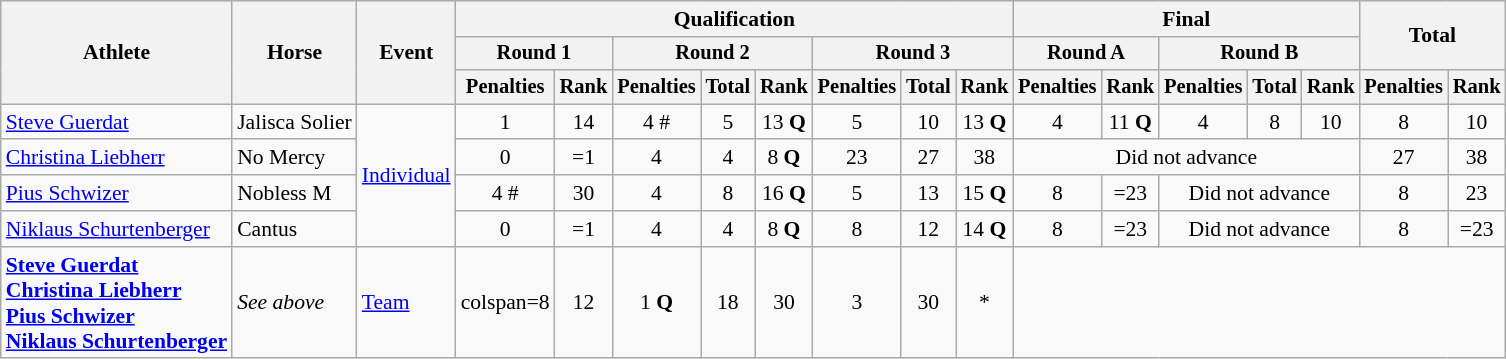<table class="wikitable" style="font-size:90%">
<tr>
<th rowspan="3">Athlete</th>
<th rowspan="3">Horse</th>
<th rowspan="3">Event</th>
<th colspan="8">Qualification</th>
<th colspan="5">Final</th>
<th rowspan=2 colspan="2">Total</th>
</tr>
<tr style="font-size:95%">
<th colspan="2">Round 1</th>
<th colspan="3">Round 2</th>
<th colspan="3">Round 3</th>
<th colspan="2">Round A</th>
<th colspan="3">Round B</th>
</tr>
<tr style="font-size:95%">
<th>Penalties</th>
<th>Rank</th>
<th>Penalties</th>
<th>Total</th>
<th>Rank</th>
<th>Penalties</th>
<th>Total</th>
<th>Rank</th>
<th>Penalties</th>
<th>Rank</th>
<th>Penalties</th>
<th>Total</th>
<th>Rank</th>
<th>Penalties</th>
<th>Rank</th>
</tr>
<tr align=center>
<td align=left><a href='#'>Steve Guerdat</a></td>
<td align=left>Jalisca Solier</td>
<td align=left rowspan=4><a href='#'>Individual</a></td>
<td>1</td>
<td>14</td>
<td>4 #</td>
<td>5</td>
<td>13 <strong>Q</strong></td>
<td>5</td>
<td>10</td>
<td>13 <strong>Q</strong></td>
<td>4</td>
<td>11 <strong>Q</strong></td>
<td>4</td>
<td>8</td>
<td>10</td>
<td>8</td>
<td>10</td>
</tr>
<tr align=center>
<td align=left><a href='#'>Christina Liebherr</a></td>
<td align=left>No Mercy</td>
<td>0</td>
<td>=1</td>
<td>4</td>
<td>4</td>
<td>8 <strong>Q</strong></td>
<td>23</td>
<td>27</td>
<td>38</td>
<td colspan=5>Did not advance</td>
<td>27</td>
<td>38</td>
</tr>
<tr align=center>
<td align=left><a href='#'>Pius Schwizer</a></td>
<td align=left>Nobless M</td>
<td>4 #</td>
<td>30</td>
<td>4</td>
<td>8</td>
<td>16 <strong>Q</strong></td>
<td>5</td>
<td>13</td>
<td>15 <strong>Q</strong></td>
<td>8</td>
<td>=23</td>
<td colspan=3>Did not advance</td>
<td>8</td>
<td>23</td>
</tr>
<tr align=center>
<td align=left><a href='#'>Niklaus Schurtenberger</a></td>
<td align=left>Cantus</td>
<td>0</td>
<td>=1</td>
<td>4</td>
<td>4</td>
<td>8 <strong>Q</strong></td>
<td>8</td>
<td>12</td>
<td>14 <strong>Q</strong></td>
<td>8</td>
<td>=23</td>
<td colspan=3>Did not advance</td>
<td>8</td>
<td>=23</td>
</tr>
<tr align=center>
<td align=left><strong><a href='#'>Steve Guerdat</a><br><a href='#'>Christina Liebherr</a><br><a href='#'>Pius Schwizer</a><br><a href='#'>Niklaus Schurtenberger</a></strong></td>
<td align=left><em>See above</em></td>
<td align=left><a href='#'>Team</a></td>
<td>colspan=8 </td>
<td>12</td>
<td>1 <strong>Q</strong></td>
<td>18</td>
<td>30</td>
<td>3</td>
<td>30</td>
<td>*</td>
</tr>
</table>
